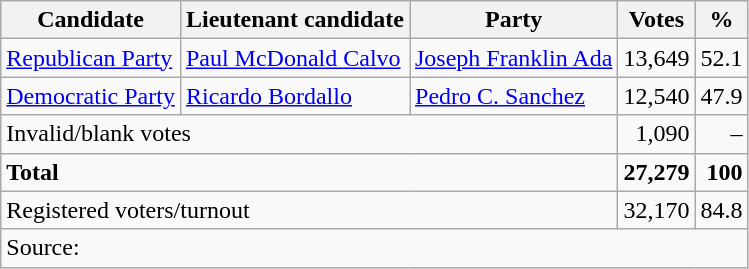<table class=wikitable style=text-align:right>
<tr>
<th>Candidate</th>
<th>Lieutenant candidate</th>
<th>Party</th>
<th>Votes</th>
<th>%</th>
</tr>
<tr>
<td align=left><a href='#'>Republican Party</a></td>
<td align=left><a href='#'>Paul McDonald Calvo</a></td>
<td align=left><a href='#'>Joseph Franklin Ada</a></td>
<td>13,649</td>
<td>52.1</td>
</tr>
<tr>
<td align=left><a href='#'>Democratic Party</a></td>
<td align=left><a href='#'>Ricardo Bordallo</a></td>
<td align=left><a href='#'>Pedro C. Sanchez</a></td>
<td>12,540</td>
<td>47.9</td>
</tr>
<tr>
<td align=left colspan=3>Invalid/blank votes</td>
<td>1,090</td>
<td>–</td>
</tr>
<tr>
<td align=left colspan=3><strong>Total</strong></td>
<td><strong>27,279</strong></td>
<td><strong>100</strong></td>
</tr>
<tr>
<td align=left colspan=3>Registered voters/turnout</td>
<td>32,170</td>
<td>84.8</td>
</tr>
<tr>
<td align=left colspan=5>Source: </td>
</tr>
</table>
